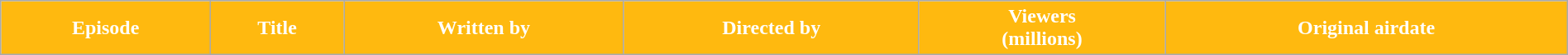<table class="wikitable plainrowheaders" style="width:100%;">
<tr style="color:#fff;">
<th style="background:#FFB90F;">Episode</th>
<th style="background:#FFB90F;">Title</th>
<th style="background:#FFB90F;">Written by</th>
<th style="background:#FFB90F;">Directed by</th>
<th style="background:#FFB90F;">Viewers<br>(millions)</th>
<th style="background:#FFB90F;">Original airdate<br>




</th>
</tr>
</table>
